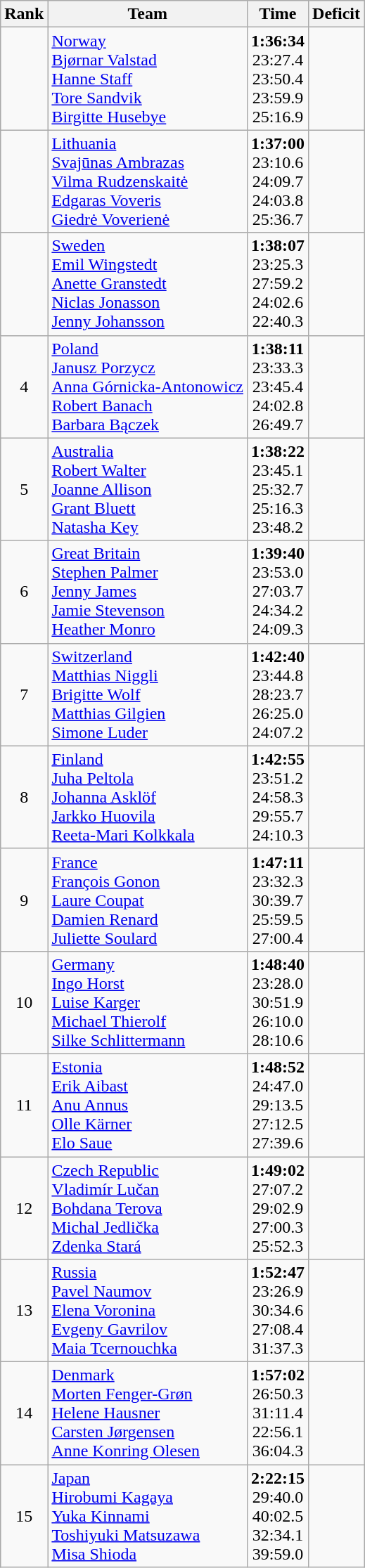<table class="wikitable sortable" style="text-align:center">
<tr>
<th>Rank</th>
<th>Team</th>
<th>Time</th>
<th>Deficit</th>
</tr>
<tr>
<td></td>
<td align=left> <a href='#'>Norway</a><br><a href='#'>Bjørnar Valstad</a><br><a href='#'>Hanne Staff</a><br><a href='#'>Tore Sandvik</a><br><a href='#'>Birgitte Husebye</a></td>
<td><strong>1:36:34</strong><br>23:27.4<br>23:50.4<br>23:59.9<br>25:16.9</td>
<td></td>
</tr>
<tr>
<td></td>
<td align=left> <a href='#'>Lithuania</a><br><a href='#'>Svajūnas Ambrazas</a><br><a href='#'>Vilma Rudzenskaitė</a><br><a href='#'>Edgaras Voveris</a><br><a href='#'>Giedrė Voverienė</a></td>
<td><strong>1:37:00</strong><br>23:10.6<br>24:09.7<br>24:03.8<br>25:36.7</td>
<td></td>
</tr>
<tr>
<td></td>
<td align=left> <a href='#'>Sweden</a><br><a href='#'>Emil Wingstedt</a><br><a href='#'>Anette Granstedt</a><br><a href='#'>Niclas Jonasson</a><br><a href='#'>Jenny Johansson</a></td>
<td><strong>1:38:07</strong><br>23:25.3<br>27:59.2<br>24:02.6<br>22:40.3</td>
<td></td>
</tr>
<tr>
<td>4</td>
<td align=left> <a href='#'>Poland</a><br><a href='#'>Janusz Porzycz</a><br><a href='#'>Anna Górnicka-Antonowicz</a><br><a href='#'>Robert Banach</a><br><a href='#'>Barbara Bączek</a></td>
<td><strong>1:38:11</strong><br>23:33.3<br>23:45.4<br>24:02.8<br>26:49.7</td>
<td></td>
</tr>
<tr>
<td>5</td>
<td align=left> <a href='#'>Australia</a><br><a href='#'>Robert Walter</a><br><a href='#'>Joanne Allison</a><br><a href='#'>Grant Bluett</a><br><a href='#'>Natasha Key</a></td>
<td><strong>1:38:22</strong><br>23:45.1<br>25:32.7<br>25:16.3<br>23:48.2</td>
<td></td>
</tr>
<tr>
<td>6</td>
<td align=left> <a href='#'>Great Britain</a><br><a href='#'>Stephen Palmer</a><br><a href='#'>Jenny James</a><br><a href='#'>Jamie Stevenson</a><br><a href='#'>Heather Monro</a></td>
<td><strong>1:39:40</strong><br>23:53.0<br>27:03.7<br>24:34.2<br>24:09.3</td>
<td></td>
</tr>
<tr>
<td>7</td>
<td align=left> <a href='#'>Switzerland</a><br><a href='#'>Matthias Niggli</a><br><a href='#'>Brigitte Wolf</a><br><a href='#'>Matthias Gilgien</a><br><a href='#'>Simone Luder</a></td>
<td><strong>1:42:40</strong><br>23:44.8<br>28:23.7<br>26:25.0<br>24:07.2</td>
<td></td>
</tr>
<tr>
<td>8</td>
<td align=left> <a href='#'>Finland</a><br><a href='#'>Juha Peltola</a><br><a href='#'>Johanna Asklöf</a><br><a href='#'>Jarkko Huovila</a><br><a href='#'>Reeta-Mari Kolkkala</a></td>
<td><strong>1:42:55</strong><br>23:51.2<br>24:58.3<br>29:55.7<br>24:10.3</td>
<td></td>
</tr>
<tr>
<td>9</td>
<td align=left> <a href='#'>France</a><br><a href='#'>François Gonon</a><br><a href='#'>Laure Coupat</a><br><a href='#'>Damien Renard</a><br><a href='#'>Juliette Soulard</a></td>
<td><strong>1:47:11</strong><br>23:32.3<br>30:39.7<br>25:59.5<br>27:00.4</td>
<td></td>
</tr>
<tr>
<td>10</td>
<td align=left> <a href='#'>Germany</a><br><a href='#'>Ingo Horst</a><br><a href='#'>Luise Karger</a><br><a href='#'>Michael Thierolf</a><br><a href='#'>Silke Schlittermann</a></td>
<td><strong>1:48:40</strong><br>23:28.0<br>30:51.9<br>26:10.0<br>28:10.6</td>
<td></td>
</tr>
<tr>
<td>11</td>
<td align=left> <a href='#'>Estonia</a><br><a href='#'>Erik Aibast</a><br><a href='#'>Anu Annus</a><br><a href='#'>Olle Kärner</a><br><a href='#'>Elo Saue</a></td>
<td><strong>1:48:52</strong><br>24:47.0<br>29:13.5<br>27:12.5<br>27:39.6</td>
<td></td>
</tr>
<tr>
<td>12</td>
<td align=left> <a href='#'>Czech Republic</a><br><a href='#'>Vladimír Lučan</a><br><a href='#'>Bohdana Terova</a><br><a href='#'>Michal Jedlička</a><br><a href='#'>Zdenka Stará</a></td>
<td><strong>1:49:02</strong><br>27:07.2<br>29:02.9<br>27:00.3<br>25:52.3</td>
<td></td>
</tr>
<tr>
<td>13</td>
<td align=left> <a href='#'>Russia</a><br><a href='#'>Pavel Naumov</a><br><a href='#'>Elena Voronina</a><br><a href='#'>Evgeny Gavrilov</a><br><a href='#'>Maia Tcernouchka</a></td>
<td><strong>1:52:47</strong><br>23:26.9<br>30:34.6<br>27:08.4<br>31:37.3</td>
<td></td>
</tr>
<tr>
<td>14</td>
<td align=left> <a href='#'>Denmark</a><br><a href='#'>Morten Fenger-Grøn</a><br><a href='#'>Helene Hausner</a><br><a href='#'>Carsten Jørgensen</a><br><a href='#'>Anne Konring Olesen</a></td>
<td><strong>1:57:02</strong><br>26:50.3<br>31:11.4<br>22:56.1<br>36:04.3</td>
<td></td>
</tr>
<tr>
<td>15</td>
<td align=left> <a href='#'>Japan</a><br><a href='#'>Hirobumi Kagaya</a><br><a href='#'>Yuka Kinnami</a><br><a href='#'>Toshiyuki Matsuzawa</a><br><a href='#'>Misa Shioda</a></td>
<td><strong>2:22:15</strong><br>29:40.0<br>40:02.5<br>32:34.1<br>39:59.0</td>
<td></td>
</tr>
</table>
